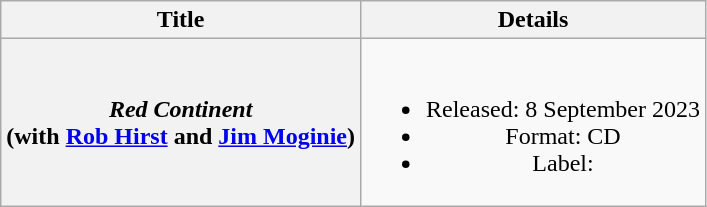<table class="wikitable plainrowheaders" style="text-align:center;" border="1">
<tr>
<th>Title</th>
<th>Details</th>
</tr>
<tr>
<th scope="row"><em>Red Continent</em> <br>(with <a href='#'>Rob Hirst</a> and <a href='#'>Jim Moginie</a>)</th>
<td><br><ul><li>Released: 8 September 2023</li><li>Format: CD</li><li>Label:</li></ul></td>
</tr>
</table>
